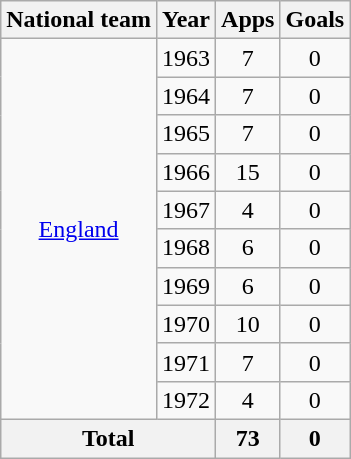<table class="wikitable" style="text-align:center">
<tr>
<th>National team</th>
<th>Year</th>
<th>Apps</th>
<th>Goals</th>
</tr>
<tr>
<td rowspan="10"><a href='#'>England</a></td>
<td>1963</td>
<td>7</td>
<td>0</td>
</tr>
<tr>
<td>1964</td>
<td>7</td>
<td>0</td>
</tr>
<tr>
<td>1965</td>
<td>7</td>
<td>0</td>
</tr>
<tr>
<td>1966</td>
<td>15</td>
<td>0</td>
</tr>
<tr>
<td>1967</td>
<td>4</td>
<td>0</td>
</tr>
<tr>
<td>1968</td>
<td>6</td>
<td>0</td>
</tr>
<tr>
<td>1969</td>
<td>6</td>
<td>0</td>
</tr>
<tr>
<td>1970</td>
<td>10</td>
<td>0</td>
</tr>
<tr>
<td>1971</td>
<td>7</td>
<td>0</td>
</tr>
<tr>
<td>1972</td>
<td>4</td>
<td>0</td>
</tr>
<tr>
<th colspan="2">Total</th>
<th>73</th>
<th>0</th>
</tr>
</table>
